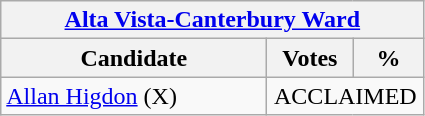<table class="wikitable">
<tr>
<th colspan="3"><a href='#'>Alta Vista-Canterbury Ward</a></th>
</tr>
<tr>
<th style="width: 170px">Candidate</th>
<th style="width: 50px">Votes</th>
<th style="width: 40px">%</th>
</tr>
<tr>
<td><a href='#'>Allan Higdon</a> (X)</td>
<td colspan="2" align="center">ACCLAIMED</td>
</tr>
</table>
